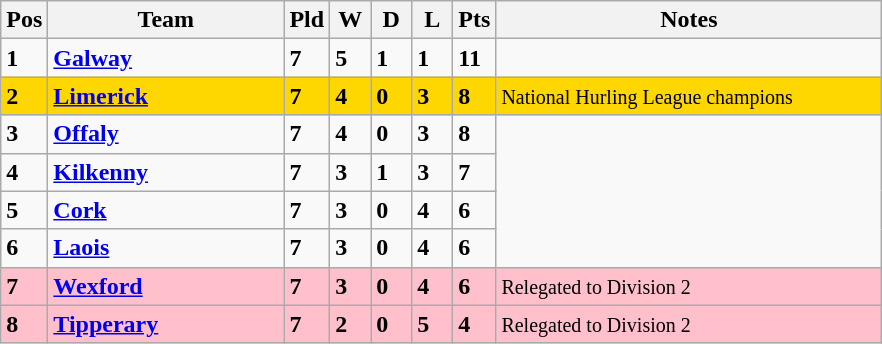<table class="wikitable" style="text-align: centre;">
<tr>
<th width=20>Pos</th>
<th width=150>Team</th>
<th width=20>Pld</th>
<th width=20>W</th>
<th width=20>D</th>
<th width=20>L</th>
<th width=20>Pts</th>
<th width=250>Notes</th>
</tr>
<tr style>
<td><strong>1</strong></td>
<td align=left><strong> <a href='#'>Galway</a> </strong></td>
<td><strong>7</strong></td>
<td><strong>5</strong></td>
<td><strong>1</strong></td>
<td><strong>1</strong></td>
<td><strong>11</strong></td>
</tr>
<tr style="background:gold;">
<td><strong>2</strong></td>
<td align=left><strong> <a href='#'>Limerick</a> </strong></td>
<td><strong>7</strong></td>
<td><strong>4</strong></td>
<td><strong>0</strong></td>
<td><strong>3</strong></td>
<td><strong>8</strong></td>
<td><small> National Hurling League champions</small></td>
</tr>
<tr style>
<td><strong>3</strong></td>
<td align=left><strong> <a href='#'>Offaly</a> </strong></td>
<td><strong>7</strong></td>
<td><strong>4</strong></td>
<td><strong>0</strong></td>
<td><strong>3</strong></td>
<td><strong>8</strong></td>
</tr>
<tr style>
<td><strong>4</strong></td>
<td align=left><strong> <a href='#'>Kilkenny</a> </strong></td>
<td><strong>7</strong></td>
<td><strong>3</strong></td>
<td><strong>1</strong></td>
<td><strong>3</strong></td>
<td><strong>7</strong></td>
</tr>
<tr style>
<td><strong>5</strong></td>
<td align=left><strong> <a href='#'>Cork</a> </strong></td>
<td><strong>7</strong></td>
<td><strong>3</strong></td>
<td><strong>0</strong></td>
<td><strong>4</strong></td>
<td><strong>6</strong></td>
</tr>
<tr>
<td><strong>6</strong></td>
<td align=left><strong> <a href='#'>Laois</a> </strong></td>
<td><strong>7</strong></td>
<td><strong>3</strong></td>
<td><strong>0</strong></td>
<td><strong>4</strong></td>
<td><strong>6</strong></td>
</tr>
<tr style="background:pink;">
<td><strong>7</strong></td>
<td align=left><strong> <a href='#'>Wexford</a></strong></td>
<td><strong>7</strong></td>
<td><strong>3</strong></td>
<td><strong>0</strong></td>
<td><strong>4</strong></td>
<td><strong>6</strong></td>
<td><small> Relegated to Division 2</small></td>
</tr>
<tr style="background:pink;">
<td><strong>8</strong></td>
<td align=left><strong> <a href='#'>Tipperary</a></strong></td>
<td><strong>7</strong></td>
<td><strong>2</strong></td>
<td><strong>0</strong></td>
<td><strong>5</strong></td>
<td><strong>4</strong></td>
<td><small> Relegated to Division 2</small></td>
</tr>
</table>
